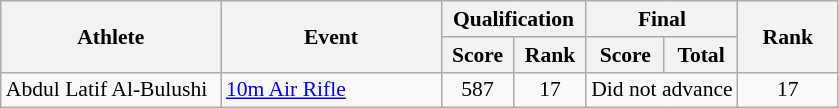<table class="wikitable" style="font-size:90%">
<tr>
<th width=140; rowspan="2">Athlete</th>
<th width=140; rowspan="2">Event</th>
<th width=90 colspan="2">Qualification</th>
<th width=90 colspan="2">Final</th>
<th width=60 rowspan="2">Rank</th>
</tr>
<tr>
<th>Score</th>
<th>Rank</th>
<th>Score</th>
<th>Total</th>
</tr>
<tr>
<td>Abdul Latif Al-Bulushi</td>
<td><a href='#'>10m Air Rifle</a></td>
<td align=center>587</td>
<td align=center>17</td>
<td align=center colspan="2">Did not advance</td>
<td align=center>17</td>
</tr>
</table>
